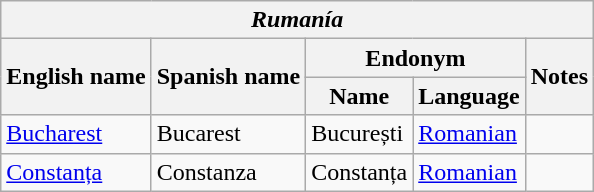<table class="wikitable sortable">
<tr>
<th colspan="5"> <em>Rumanía</em></th>
</tr>
<tr>
<th rowspan="2">English name</th>
<th rowspan="2">Spanish name</th>
<th colspan="2">Endonym</th>
<th rowspan="2">Notes</th>
</tr>
<tr>
<th>Name</th>
<th>Language</th>
</tr>
<tr>
<td><a href='#'>Bucharest</a></td>
<td>Bucarest</td>
<td>București</td>
<td><a href='#'>Romanian</a></td>
<td></td>
</tr>
<tr>
<td><a href='#'>Constanța</a></td>
<td>Constanza</td>
<td>Constanța</td>
<td><a href='#'>Romanian</a></td>
<td></td>
</tr>
</table>
